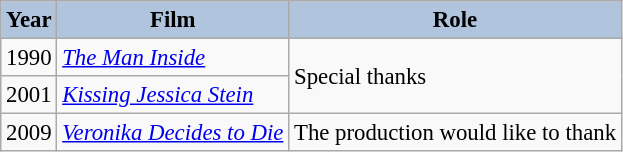<table class="wikitable" style="font-size:95%;">
<tr>
<th style="background:#B0C4DE;">Year</th>
<th style="background:#B0C4DE;">Film</th>
<th style="background:#B0C4DE;">Role</th>
</tr>
<tr>
<td>1990</td>
<td><em><a href='#'>The Man Inside</a></em></td>
<td rowspan=2>Special thanks</td>
</tr>
<tr>
<td>2001</td>
<td><em><a href='#'>Kissing Jessica Stein</a></em></td>
</tr>
<tr>
<td>2009</td>
<td><em><a href='#'>Veronika Decides to Die</a></em></td>
<td>The production would like to thank</td>
</tr>
</table>
